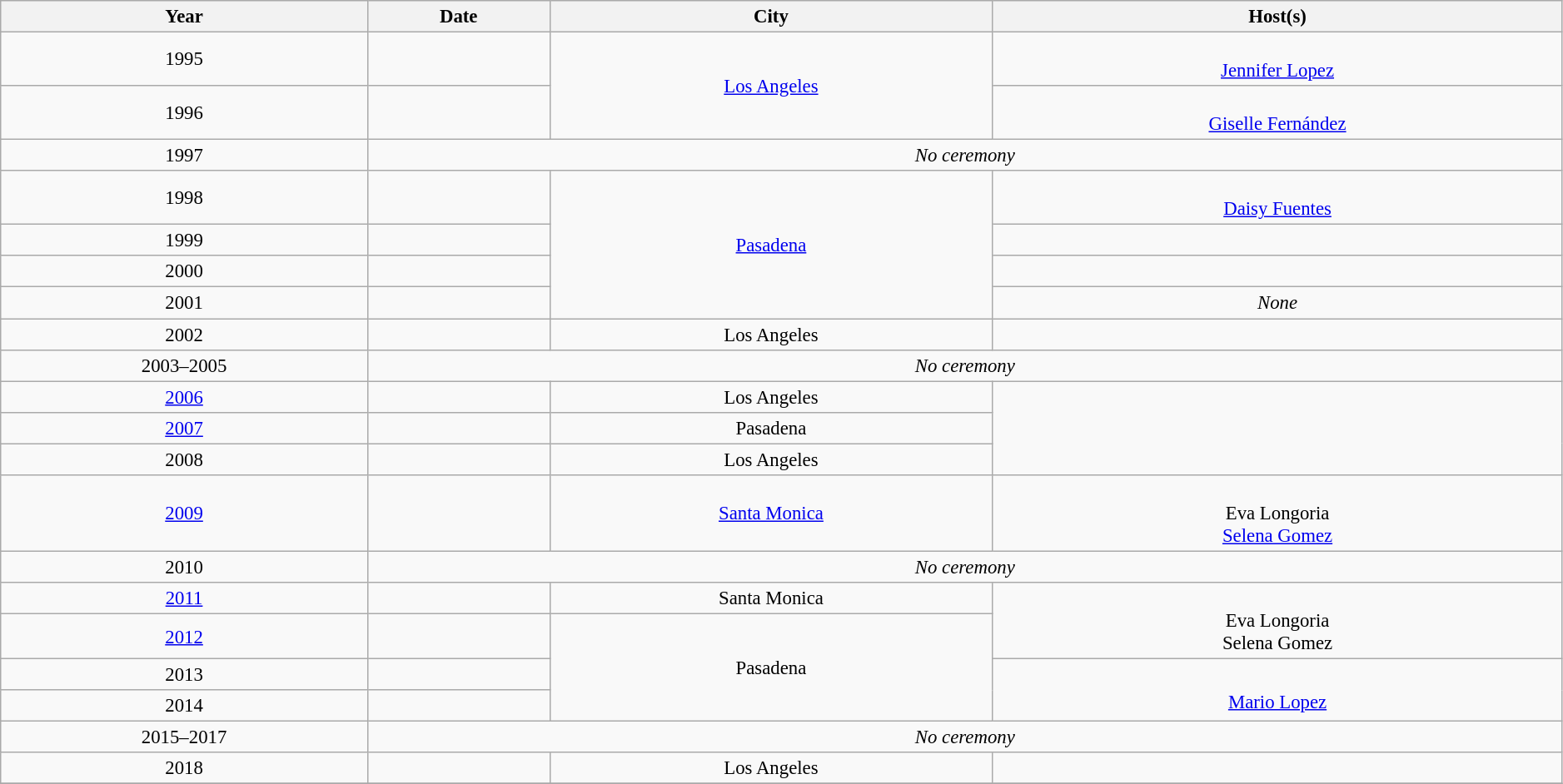<table class="sortable wikitable" style="font-size:95%; width:99%;">
<tr>
<th>Year</th>
<th>Date</th>
<th>City</th>
<th>Host(s)</th>
</tr>
<tr>
<td align="center">1995</td>
<td align="center"></td>
<td rowspan="2" align="center"><a href='#'>Los Angeles</a></td>
<td align="center"><br><a href='#'>Jennifer Lopez</a></td>
</tr>
<tr>
<td align="center">1996</td>
<td align="center"></td>
<td align="center"><br><a href='#'>Giselle Fernández</a></td>
</tr>
<tr>
<td align="center">1997</td>
<td colspan="3" align="center"><em>No ceremony</em></td>
</tr>
<tr>
<td align="center">1998</td>
<td align="center"></td>
<td rowspan="4" align="center"><a href='#'>Pasadena</a></td>
<td align="center"><br><a href='#'>Daisy Fuentes</a></td>
</tr>
<tr>
<td align="center">1999</td>
<td align="center"></td>
<td align="center"></td>
</tr>
<tr>
<td align="center">2000</td>
<td align="center"></td>
<td align="center"></td>
</tr>
<tr>
<td align="center">2001</td>
<td align="center"></td>
<td align="center"><em>None</em></td>
</tr>
<tr>
<td align="center">2002</td>
<td align="center"></td>
<td align="center">Los Angeles</td>
<td align="center"></td>
</tr>
<tr>
<td align="center">2003–2005</td>
<td colspan="3" align="center"><em>No ceremony</em></td>
</tr>
<tr>
<td align="center"><a href='#'>2006</a></td>
<td align="center"></td>
<td align="center">Los Angeles</td>
<td rowspan="3" align="center"></td>
</tr>
<tr>
<td align="center"><a href='#'>2007</a></td>
<td align="center"></td>
<td align="center">Pasadena</td>
</tr>
<tr>
<td align="center">2008</td>
<td align="center"></td>
<td align="center">Los Angeles</td>
</tr>
<tr>
<td align="center"><a href='#'>2009</a></td>
<td align="center"></td>
<td align="center"><a href='#'>Santa Monica</a></td>
<td align="center"><br>Eva Longoria<br><a href='#'>Selena Gomez</a></td>
</tr>
<tr>
<td align="center">2010</td>
<td colspan="3" align="center"><em>No ceremony</em></td>
</tr>
<tr>
<td align="center"><a href='#'>2011</a></td>
<td align="center"></td>
<td align="center">Santa Monica</td>
<td rowspan="2" align="center"><br>Eva Longoria<br>Selena Gomez</td>
</tr>
<tr>
<td align="center"><a href='#'>2012</a></td>
<td align="center"></td>
<td rowspan="3" align="center">Pasadena</td>
</tr>
<tr>
<td align="center">2013</td>
<td align="center"></td>
<td rowspan="2" align="center"><br><a href='#'>Mario Lopez</a></td>
</tr>
<tr>
<td align="center">2014</td>
<td align="center"></td>
</tr>
<tr>
<td align="center">2015–2017</td>
<td colspan="3" align="center"><em>No ceremony</em></td>
</tr>
<tr>
<td align="center">2018</td>
<td align="center"></td>
<td rowspan="1" align="center">Los Angeles</td>
<td align="center"></td>
</tr>
<tr>
</tr>
</table>
